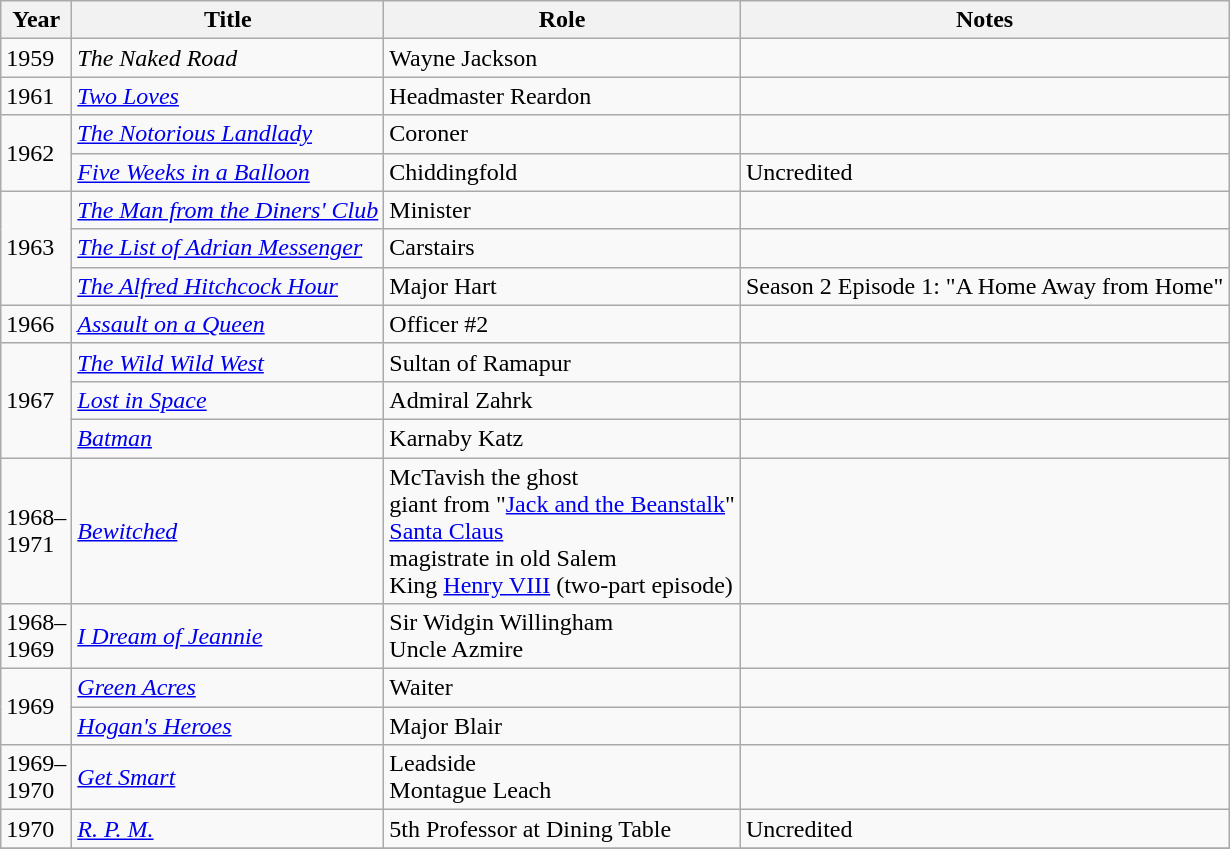<table class="wikitable">
<tr>
<th>Year</th>
<th>Title</th>
<th>Role</th>
<th>Notes</th>
</tr>
<tr>
<td>1959</td>
<td><em>The Naked Road</em></td>
<td>Wayne Jackson</td>
<td></td>
</tr>
<tr>
<td>1961</td>
<td><em><a href='#'>Two Loves</a></em></td>
<td>Headmaster Reardon</td>
<td></td>
</tr>
<tr>
<td rowspan=2>1962</td>
<td><em><a href='#'>The Notorious Landlady</a></em></td>
<td>Coroner</td>
<td></td>
</tr>
<tr>
<td><em><a href='#'>Five Weeks in a Balloon</a></em></td>
<td>Chiddingfold</td>
<td>Uncredited</td>
</tr>
<tr>
<td rowspan=3>1963</td>
<td><em><a href='#'>The Man from the Diners' Club</a></em></td>
<td>Minister</td>
<td></td>
</tr>
<tr>
<td><em><a href='#'>The List of Adrian Messenger</a></em></td>
<td>Carstairs</td>
<td></td>
</tr>
<tr>
<td><em><a href='#'>The Alfred Hitchcock Hour</a></em></td>
<td>Major Hart</td>
<td>Season 2 Episode 1: "A Home Away from Home"</td>
</tr>
<tr>
<td>1966</td>
<td><em><a href='#'>Assault on a Queen</a></em></td>
<td>Officer #2</td>
<td></td>
</tr>
<tr>
<td rowspan=3>1967</td>
<td><em><a href='#'>The Wild Wild West</a></em></td>
<td>Sultan of Ramapur</td>
<td></td>
</tr>
<tr>
<td><em><a href='#'>Lost in Space</a></em></td>
<td>Admiral Zahrk</td>
<td></td>
</tr>
<tr>
<td><em><a href='#'>Batman</a></em></td>
<td>Karnaby Katz</td>
<td></td>
</tr>
<tr>
<td>1968–<br>1971</td>
<td><em><a href='#'>Bewitched</a></em></td>
<td>McTavish the ghost<br>giant from "<a href='#'>Jack and the Beanstalk</a>"<br><a href='#'>Santa Claus</a><br>magistrate in old Salem<br>King <a href='#'>Henry VIII</a> (two-part episode)</td>
<td></td>
</tr>
<tr>
<td>1968–<br>1969</td>
<td><em><a href='#'>I Dream of Jeannie</a></em></td>
<td>Sir Widgin Willingham<br>Uncle Azmire</td>
<td></td>
</tr>
<tr>
<td rowspan=2>1969</td>
<td><em><a href='#'>Green Acres</a></em></td>
<td>Waiter</td>
<td></td>
</tr>
<tr>
<td><em><a href='#'>Hogan's Heroes</a></em></td>
<td>Major Blair</td>
<td></td>
</tr>
<tr>
<td>1969–<br>1970</td>
<td><em><a href='#'>Get Smart</a></em></td>
<td>Leadside<br>Montague Leach</td>
<td></td>
</tr>
<tr>
<td>1970</td>
<td><em><a href='#'>R. P. M.</a></em></td>
<td>5th Professor at Dining Table</td>
<td>Uncredited</td>
</tr>
<tr>
</tr>
</table>
